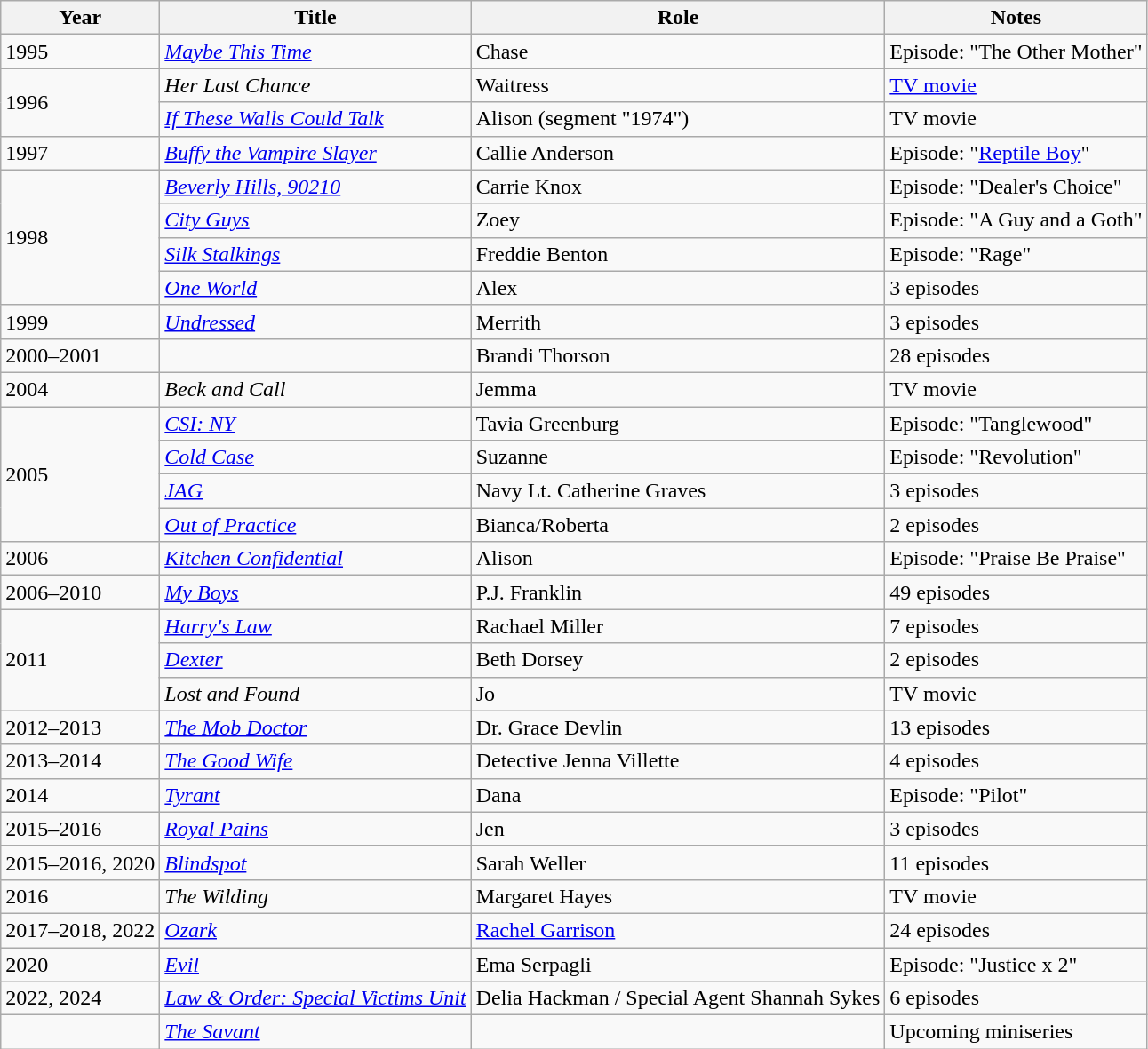<table class="wikitable sortable">
<tr>
<th>Year</th>
<th>Title</th>
<th>Role</th>
<th class="unsortable">Notes</th>
</tr>
<tr>
<td>1995</td>
<td><em><a href='#'>Maybe This Time</a></em></td>
<td>Chase</td>
<td>Episode: "The Other Mother"</td>
</tr>
<tr>
<td rowspan="2">1996</td>
<td><em>Her Last Chance</em></td>
<td>Waitress</td>
<td><a href='#'>TV movie</a></td>
</tr>
<tr>
<td><em><a href='#'>If These Walls Could Talk</a></em></td>
<td>Alison (segment "1974")</td>
<td>TV movie</td>
</tr>
<tr>
<td>1997</td>
<td><em><a href='#'>Buffy the Vampire Slayer</a></em></td>
<td>Callie Anderson</td>
<td>Episode: "<a href='#'>Reptile Boy</a>"</td>
</tr>
<tr>
<td rowspan="4">1998</td>
<td><em><a href='#'>Beverly Hills, 90210</a></em></td>
<td>Carrie Knox</td>
<td>Episode: "Dealer's Choice"</td>
</tr>
<tr>
<td><em><a href='#'>City Guys</a></em></td>
<td>Zoey</td>
<td>Episode: "A Guy and a Goth"</td>
</tr>
<tr>
<td><em><a href='#'>Silk Stalkings</a></em></td>
<td>Freddie Benton</td>
<td>Episode: "Rage"</td>
</tr>
<tr>
<td><em><a href='#'>One World</a></em></td>
<td>Alex</td>
<td>3 episodes</td>
</tr>
<tr>
<td>1999</td>
<td><em><a href='#'>Undressed</a></em></td>
<td>Merrith</td>
<td>3 episodes</td>
</tr>
<tr>
<td>2000–2001</td>
<td><em></em></td>
<td>Brandi Thorson</td>
<td>28 episodes</td>
</tr>
<tr>
<td>2004</td>
<td><em>Beck and Call</em></td>
<td>Jemma</td>
<td>TV movie</td>
</tr>
<tr>
<td rowspan="4">2005</td>
<td><em><a href='#'>CSI: NY</a></em></td>
<td>Tavia Greenburg</td>
<td>Episode: "Tanglewood"</td>
</tr>
<tr>
<td><em><a href='#'>Cold Case</a></em></td>
<td>Suzanne</td>
<td>Episode: "Revolution"</td>
</tr>
<tr>
<td><em><a href='#'>JAG</a></em></td>
<td>Navy Lt. Catherine Graves</td>
<td>3 episodes</td>
</tr>
<tr>
<td><em><a href='#'>Out of Practice</a></em></td>
<td>Bianca/Roberta</td>
<td>2 episodes</td>
</tr>
<tr>
<td>2006</td>
<td><em><a href='#'>Kitchen Confidential</a></em></td>
<td>Alison</td>
<td>Episode: "Praise Be Praise"</td>
</tr>
<tr>
<td>2006–2010</td>
<td><em><a href='#'>My Boys</a></em></td>
<td>P.J. Franklin</td>
<td>49 episodes</td>
</tr>
<tr>
<td rowspan="3">2011</td>
<td><em><a href='#'>Harry's Law</a></em></td>
<td>Rachael Miller</td>
<td>7 episodes</td>
</tr>
<tr>
<td><em><a href='#'>Dexter</a></em></td>
<td>Beth Dorsey</td>
<td>2 episodes</td>
</tr>
<tr>
<td><em>Lost and Found</em></td>
<td>Jo</td>
<td>TV movie</td>
</tr>
<tr>
<td>2012–2013</td>
<td><em><a href='#'>The Mob Doctor</a></em></td>
<td>Dr. Grace Devlin</td>
<td>13 episodes</td>
</tr>
<tr>
<td>2013–2014</td>
<td><em><a href='#'>The Good Wife</a></em></td>
<td>Detective Jenna Villette</td>
<td>4 episodes</td>
</tr>
<tr>
<td>2014</td>
<td><em><a href='#'>Tyrant</a></em></td>
<td>Dana</td>
<td>Episode: "Pilot"</td>
</tr>
<tr>
<td>2015–2016</td>
<td><em><a href='#'>Royal Pains</a></em></td>
<td>Jen</td>
<td>3 episodes</td>
</tr>
<tr>
<td>2015–2016, 2020</td>
<td><em><a href='#'>Blindspot</a></em></td>
<td>Sarah Weller</td>
<td>11 episodes</td>
</tr>
<tr>
<td>2016</td>
<td><em>The Wilding</em></td>
<td>Margaret Hayes</td>
<td>TV movie</td>
</tr>
<tr>
<td>2017–2018, 2022</td>
<td><em><a href='#'>Ozark</a></em></td>
<td><a href='#'>Rachel Garrison</a></td>
<td>24 episodes</td>
</tr>
<tr>
<td>2020</td>
<td><em><a href='#'>Evil</a></em></td>
<td>Ema Serpagli</td>
<td>Episode: "Justice x 2"</td>
</tr>
<tr>
<td>2022, 2024</td>
<td><em><a href='#'>Law & Order: Special Victims Unit</a></em></td>
<td>Delia Hackman / Special Agent Shannah Sykes</td>
<td>6 episodes</td>
</tr>
<tr>
<td></td>
<td><em><a href='#'>The Savant</a></em></td>
<td></td>
<td>Upcoming miniseries</td>
</tr>
</table>
